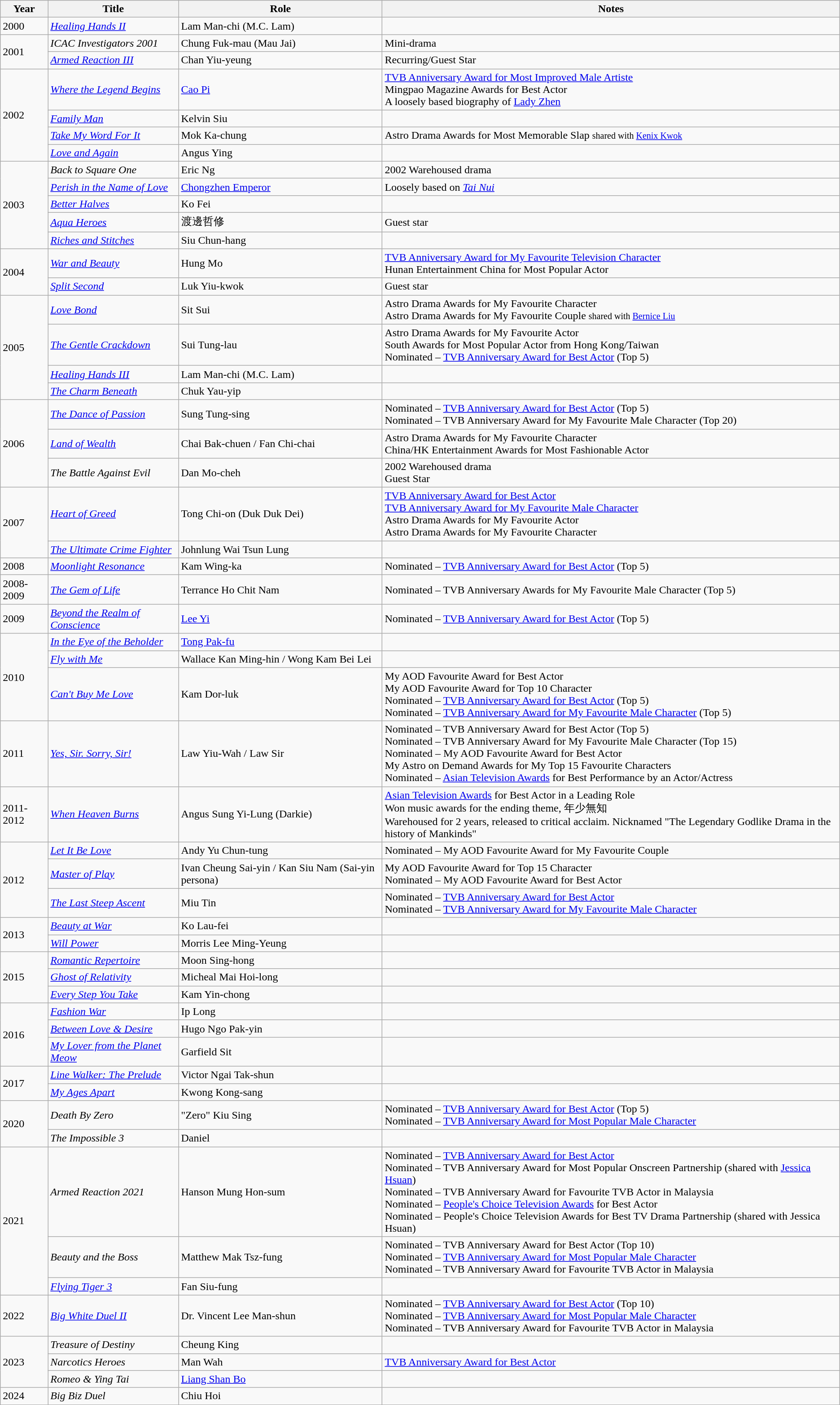<table class="wikitable">
<tr>
<th>Year</th>
<th>Title</th>
<th>Role</th>
<th>Notes</th>
</tr>
<tr>
<td>2000</td>
<td><em><a href='#'>Healing Hands II</a></em></td>
<td>Lam Man-chi (M.C. Lam)</td>
<td></td>
</tr>
<tr>
<td rowspan="2">2001</td>
<td><em>ICAC Investigators 2001</em></td>
<td>Chung Fuk-mau (Mau Jai)</td>
<td>Mini-drama</td>
</tr>
<tr>
<td><em><a href='#'>Armed Reaction III</a></em></td>
<td>Chan Yiu-yeung</td>
<td>Recurring/Guest Star</td>
</tr>
<tr>
<td rowspan="4">2002</td>
<td><em><a href='#'>Where the Legend Begins</a></em></td>
<td><a href='#'>Cao Pi</a></td>
<td><a href='#'>TVB Anniversary Award for Most Improved Male Artiste</a><br>Mingpao Magazine Awards for Best Actor <br> A loosely based biography of <a href='#'>Lady Zhen</a></td>
</tr>
<tr>
<td><em><a href='#'>Family Man</a></em></td>
<td>Kelvin Siu</td>
<td></td>
</tr>
<tr>
<td><em><a href='#'>Take My Word For It</a></em></td>
<td>Mok Ka-chung</td>
<td>Astro Drama Awards for Most Memorable Slap <small>shared with <a href='#'>Kenix Kwok</a></small></td>
</tr>
<tr>
<td><em><a href='#'>Love and Again</a></em></td>
<td>Angus Ying</td>
<td></td>
</tr>
<tr>
<td rowspan="5">2003</td>
<td><em>Back to Square One</em></td>
<td>Eric Ng</td>
<td>2002 Warehoused drama</td>
</tr>
<tr>
<td><em><a href='#'>Perish in the Name of Love</a></em></td>
<td><a href='#'>Chongzhen Emperor</a></td>
<td>Loosely based on <em><a href='#'>Tai Nui</a></em></td>
</tr>
<tr>
<td><em><a href='#'>Better Halves</a></em></td>
<td>Ko Fei</td>
<td></td>
</tr>
<tr>
<td><em><a href='#'>Aqua Heroes</a></em></td>
<td>渡邊哲修</td>
<td>Guest star</td>
</tr>
<tr>
<td><em><a href='#'>Riches and Stitches</a></em></td>
<td>Siu Chun-hang</td>
<td></td>
</tr>
<tr>
<td rowspan="2">2004</td>
<td><em><a href='#'>War and Beauty</a></em></td>
<td>Hung Mo</td>
<td><a href='#'>TVB Anniversary Award for My Favourite Television Character</a><br>Hunan Entertainment China for Most Popular Actor</td>
</tr>
<tr>
<td><em><a href='#'>Split Second</a></em></td>
<td>Luk Yiu-kwok</td>
<td>Guest star</td>
</tr>
<tr>
<td rowspan="4">2005</td>
<td><em><a href='#'>Love Bond</a></em></td>
<td>Sit Sui</td>
<td>Astro Drama Awards for My Favourite Character<br>Astro Drama Awards for My Favourite Couple <small>shared with <a href='#'>Bernice Liu</a></small></td>
</tr>
<tr>
<td><em><a href='#'>The Gentle Crackdown</a></em></td>
<td>Sui Tung-lau</td>
<td>Astro Drama Awards for My Favourite Actor<br>South Awards for Most Popular Actor from Hong Kong/Taiwan<br>Nominated – <a href='#'>TVB Anniversary Award for Best Actor</a> (Top 5)</td>
</tr>
<tr>
<td><em><a href='#'>Healing Hands III</a></em></td>
<td>Lam Man-chi (M.C. Lam)</td>
<td></td>
</tr>
<tr>
<td><em><a href='#'>The Charm Beneath</a></em></td>
<td>Chuk Yau-yip</td>
<td></td>
</tr>
<tr>
<td rowspan="3">2006</td>
<td><em><a href='#'>The Dance of Passion</a></em></td>
<td>Sung Tung-sing</td>
<td>Nominated – <a href='#'>TVB Anniversary Award for Best Actor</a> (Top 5)<br>Nominated – TVB Anniversary Award for My Favourite Male Character (Top 20)</td>
</tr>
<tr>
<td><em><a href='#'>Land of Wealth</a></em></td>
<td>Chai Bak-chuen / Fan Chi-chai</td>
<td>Astro Drama Awards for My Favourite Character<br>China/HK Entertainment Awards for Most Fashionable Actor</td>
</tr>
<tr>
<td><em>The Battle Against Evil</em></td>
<td>Dan Mo-cheh</td>
<td>2002 Warehoused drama  <br> Guest Star</td>
</tr>
<tr>
<td rowspan="2">2007</td>
<td><em><a href='#'>Heart of Greed</a></em></td>
<td>Tong Chi-on (Duk Duk Dei)</td>
<td><a href='#'>TVB Anniversary Award for Best Actor</a><br><a href='#'>TVB Anniversary Award for My Favourite Male Character</a><br>Astro Drama Awards for My Favourite Actor<br>Astro Drama Awards for My Favourite Character</td>
</tr>
<tr>
<td><em><a href='#'>The Ultimate Crime Fighter</a></em></td>
<td>Johnlung Wai Tsun Lung</td>
<td></td>
</tr>
<tr>
<td>2008</td>
<td><em><a href='#'>Moonlight Resonance</a></em></td>
<td>Kam Wing-ka</td>
<td>Nominated – <a href='#'>TVB Anniversary Award for Best Actor</a> (Top 5)</td>
</tr>
<tr>
<td>2008-2009</td>
<td><em><a href='#'>The Gem of Life</a></em></td>
<td>Terrance Ho Chit Nam</td>
<td>Nominated – TVB Anniversary Awards for My Favourite Male Character (Top 5)</td>
</tr>
<tr>
<td>2009</td>
<td><em><a href='#'>Beyond the Realm of Conscience</a></em></td>
<td><a href='#'>Lee Yi</a></td>
<td>Nominated – <a href='#'>TVB Anniversary Award for Best Actor</a> (Top 5)</td>
</tr>
<tr>
<td rowspan="3">2010</td>
<td><em><a href='#'>In the Eye of the Beholder</a></em></td>
<td><a href='#'>Tong Pak-fu</a></td>
<td></td>
</tr>
<tr>
<td><em><a href='#'>Fly with Me</a></em></td>
<td>Wallace Kan Ming-hin / Wong Kam Bei Lei</td>
<td></td>
</tr>
<tr>
<td><em><a href='#'>Can't Buy Me Love</a></em></td>
<td>Kam Dor-luk</td>
<td>My AOD Favourite Award for Best Actor<br>My AOD Favourite Award for Top 10 Character<br>Nominated – <a href='#'>TVB Anniversary Award for Best Actor</a> (Top 5)<br>Nominated – <a href='#'>TVB Anniversary Award for My Favourite Male Character</a> (Top 5)</td>
</tr>
<tr>
<td>2011</td>
<td><em><a href='#'>Yes, Sir. Sorry, Sir!</a></em></td>
<td>Law Yiu-Wah / Law Sir</td>
<td>Nominated – TVB Anniversary Award for Best Actor (Top 5)<br>Nominated – TVB Anniversary Award for My Favourite Male Character (Top 15)<br>Nominated – My AOD Favourite Award for Best Actor<br>My Astro on Demand Awards for My Top 15 Favourite Characters<br>Nominated – <a href='#'>Asian Television Awards</a> for Best Performance by an Actor/Actress</td>
</tr>
<tr>
<td>2011-2012</td>
<td><em><a href='#'>When Heaven Burns</a></em></td>
<td>Angus Sung Yi-Lung (Darkie)</td>
<td><a href='#'>Asian Television Awards</a> for Best Actor in a Leading Role<br>Won music awards for the ending theme, 年少無知  <br> Warehoused for 2 years, released to critical acclaim. Nicknamed "The Legendary Godlike Drama in the history of Mankinds"</td>
</tr>
<tr>
<td rowspan=3>2012</td>
<td><em><a href='#'>Let It Be Love</a></em></td>
<td>Andy Yu Chun-tung</td>
<td>Nominated – My AOD Favourite Award for My Favourite Couple</td>
</tr>
<tr>
<td><em><a href='#'>Master of Play</a></em></td>
<td>Ivan Cheung Sai-yin / Kan Siu Nam (Sai-yin persona)</td>
<td>My AOD Favourite Award for Top 15 Character<br>Nominated – My AOD Favourite Award for Best Actor</td>
</tr>
<tr>
<td><em><a href='#'>The Last Steep Ascent</a></em></td>
<td>Miu Tin</td>
<td>Nominated – <a href='#'>TVB Anniversary Award for Best Actor</a><br>Nominated – <a href='#'>TVB Anniversary Award for My Favourite Male Character</a></td>
</tr>
<tr>
<td rowspan=2>2013</td>
<td><em><a href='#'>Beauty at War</a></em></td>
<td>Ko Lau-fei</td>
<td></td>
</tr>
<tr>
<td><em><a href='#'>Will Power</a></em></td>
<td>Morris Lee Ming-Yeung</td>
<td></td>
</tr>
<tr>
<td rowspan=3>2015</td>
<td><em><a href='#'>Romantic Repertoire</a></em></td>
<td>Moon Sing-hong</td>
<td></td>
</tr>
<tr>
<td><em><a href='#'>Ghost of Relativity</a></em></td>
<td>Micheal Mai Hoi-long</td>
<td></td>
</tr>
<tr>
<td><em><a href='#'>Every Step You Take</a></em></td>
<td>Kam Yin-chong</td>
<td></td>
</tr>
<tr>
<td rowspan=3>2016</td>
<td><em><a href='#'>Fashion War</a></em></td>
<td>Ip Long</td>
<td></td>
</tr>
<tr>
<td><em><a href='#'>Between Love & Desire</a></em></td>
<td>Hugo Ngo Pak-yin</td>
<td></td>
</tr>
<tr>
<td><em><a href='#'>My Lover from the Planet Meow</a></em></td>
<td>Garfield Sit</td>
<td></td>
</tr>
<tr>
<td rowspan=2>2017</td>
<td><em><a href='#'>Line Walker: The Prelude</a></em></td>
<td>Victor Ngai Tak-shun</td>
<td></td>
</tr>
<tr>
<td><em><a href='#'>My Ages Apart</a></em></td>
<td>Kwong Kong-sang</td>
<td></td>
</tr>
<tr>
<td rowspan=2>2020</td>
<td><em>Death By Zero</em></td>
<td>"Zero" Kiu Sing</td>
<td>Nominated – <a href='#'>TVB Anniversary Award for Best Actor</a> (Top 5)<br>Nominated – <a href='#'>TVB Anniversary Award for Most Popular Male Character</a></td>
</tr>
<tr>
<td><em>The Impossible 3</em></td>
<td>Daniel</td>
<td></td>
</tr>
<tr>
<td rowspan=3>2021</td>
<td><em>Armed Reaction 2021</em></td>
<td>Hanson Mung Hon-sum</td>
<td>Nominated – <a href='#'>TVB Anniversary Award for Best Actor</a><br> Nominated – TVB Anniversary Award for Most Popular Onscreen Partnership (shared with <a href='#'>Jessica Hsuan</a>) <br>Nominated – TVB Anniversary Award for Favourite TVB Actor in Malaysia <br> Nominated – <a href='#'>People's Choice Television Awards</a> for Best Actor <br> Nominated – People's Choice Television Awards for Best TV Drama Partnership (shared with Jessica Hsuan)</td>
</tr>
<tr>
<td><em>Beauty and the Boss</em></td>
<td>Matthew Mak Tsz-fung</td>
<td>Nominated – TVB Anniversary Award for Best Actor (Top 10)<br>Nominated – <a href='#'>TVB Anniversary Award for Most Popular Male Character</a> <br>Nominated – TVB Anniversary Award for Favourite TVB Actor in Malaysia</td>
</tr>
<tr>
<td><em><a href='#'>Flying Tiger 3</a></em></td>
<td>Fan Siu-fung</td>
<td></td>
</tr>
<tr>
<td>2022</td>
<td><em><a href='#'>Big White Duel II</a></em></td>
<td>Dr. Vincent Lee Man-shun</td>
<td>Nominated – <a href='#'>TVB Anniversary Award for Best Actor</a> (Top 10)<br>Nominated – <a href='#'>TVB Anniversary Award for Most Popular Male Character</a> <br> Nominated – TVB Anniversary Award for Favourite TVB Actor in Malaysia</td>
</tr>
<tr>
<td rowspan=3>2023</td>
<td><em>Treasure of Destiny</em></td>
<td>Cheung King</td>
<td></td>
</tr>
<tr>
<td><em>Narcotics Heroes</em></td>
<td>Man Wah</td>
<td><a href='#'>TVB Anniversary Award for Best Actor</a></td>
</tr>
<tr>
<td><em>Romeo & Ying Tai</em></td>
<td><a href='#'>Liang Shan Bo</a></td>
<td></td>
</tr>
<tr>
<td>2024</td>
<td><em>Big Biz Duel</em></td>
<td>Chiu Hoi</td>
<td></td>
</tr>
</table>
